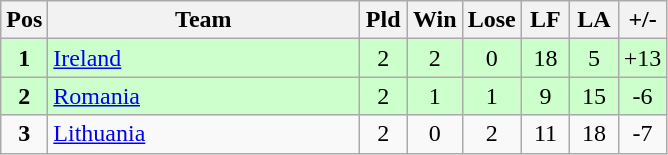<table class="wikitable" style="font-size: 100%">
<tr>
<th width=20>Pos</th>
<th width=200>Team</th>
<th width=25>Pld</th>
<th width=25>Win</th>
<th width=25>Lose</th>
<th width=25>LF</th>
<th width=25>LA</th>
<th width=25>+/-</th>
</tr>
<tr align=center style="background: #ccffcc;">
<td><strong>1</strong></td>
<td align="left"> <a href='#'>Ireland</a></td>
<td>2</td>
<td>2</td>
<td>0</td>
<td>18</td>
<td>5</td>
<td>+13</td>
</tr>
<tr align=center style="background: #ccffcc;">
<td><strong>2</strong></td>
<td align="left"> <a href='#'>Romania</a></td>
<td>2</td>
<td>1</td>
<td>1</td>
<td>9</td>
<td>15</td>
<td>-6</td>
</tr>
<tr align=center>
<td><strong>3</strong></td>
<td align="left"> <a href='#'>Lithuania</a></td>
<td>2</td>
<td>0</td>
<td>2</td>
<td>11</td>
<td>18</td>
<td>-7</td>
</tr>
</table>
